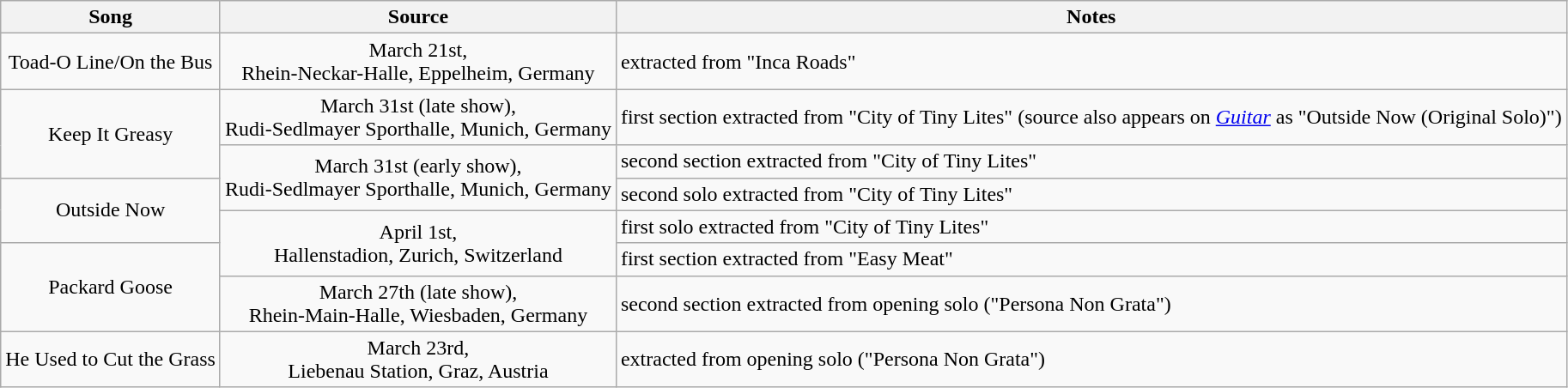<table class="wikitable">
<tr>
<th>Song</th>
<th>Source</th>
<th>Notes</th>
</tr>
<tr>
<td style="text-align:center;">Toad-O Line/On the Bus</td>
<td style="text-align:center;">March 21st,<br>Rhein-Neckar-Halle, Eppelheim, Germany</td>
<td>extracted from "Inca Roads"</td>
</tr>
<tr>
<td rowspan=2 style="text-align:center;">Keep It Greasy</td>
<td rowspan=1 style="text-align:center;">March 31st (late show),<br>Rudi-Sedlmayer Sporthalle, Munich, Germany</td>
<td>first section extracted from "City of Tiny Lites" (source also appears on <em><a href='#'>Guitar</a></em> as "Outside Now (Original Solo)")</td>
</tr>
<tr>
<td rowspan=2 style="text-align:center;">March 31st (early show),<br>Rudi-Sedlmayer Sporthalle, Munich, Germany</td>
<td>second section extracted from "City of Tiny Lites"</td>
</tr>
<tr>
<td rowspan=2 style="text-align:center;">Outside Now</td>
<td>second solo extracted from "City of Tiny Lites"</td>
</tr>
<tr>
<td rowspan=2 style="text-align:center;">April 1st,<br>Hallenstadion, Zurich, Switzerland</td>
<td>first solo extracted from "City of Tiny Lites"</td>
</tr>
<tr>
<td rowspan =2 style="text-align:center;">Packard Goose</td>
<td>first section extracted from "Easy Meat"</td>
</tr>
<tr>
<td style="text-align:center;">March 27th (late show),<br>Rhein-Main-Halle, Wiesbaden, Germany</td>
<td>second section extracted from opening solo ("Persona Non Grata")</td>
</tr>
<tr>
<td style="text-align:center;">He Used to Cut the Grass</td>
<td style="text-align:center;">March 23rd,<br>Liebenau Station, Graz, Austria</td>
<td>extracted from opening solo ("Persona Non Grata")</td>
</tr>
</table>
